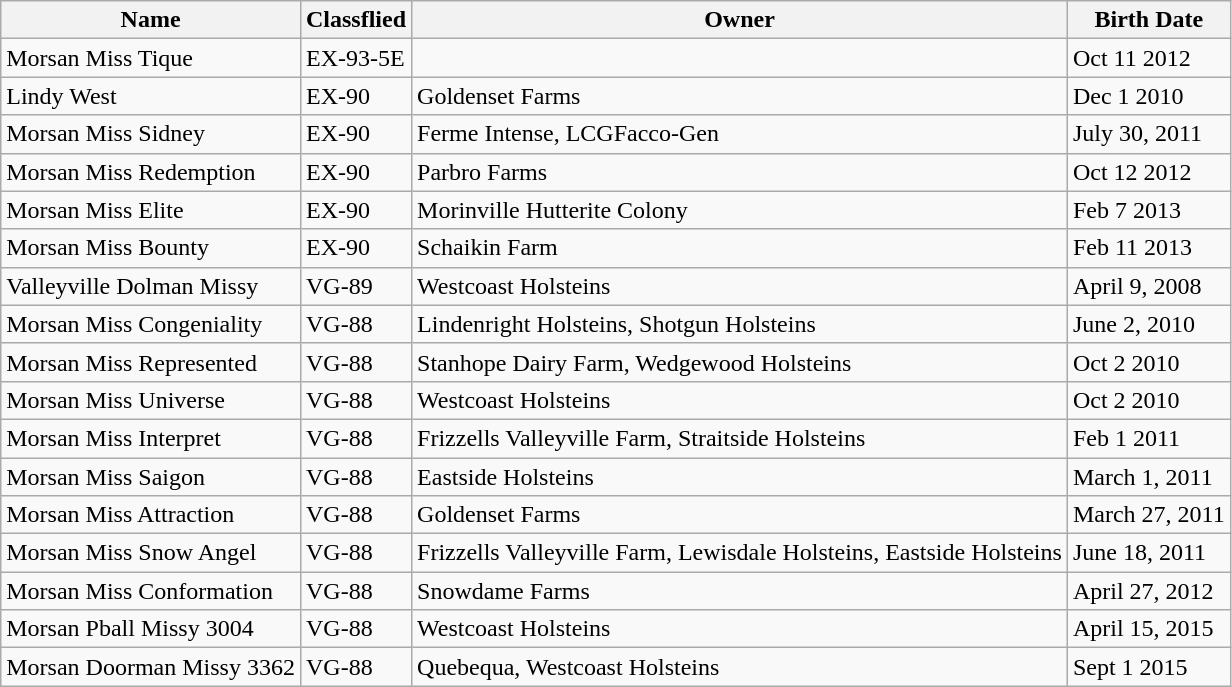<table class="wikitable">
<tr>
<th>Name</th>
<th>Classflied</th>
<th>Owner</th>
<th>Birth Date</th>
</tr>
<tr>
<td>Morsan Miss Tique</td>
<td>EX-93-5E</td>
<td></td>
<td>Oct 11 2012</td>
</tr>
<tr>
<td>Lindy West</td>
<td>EX-90</td>
<td>Goldenset Farms</td>
<td>Dec 1 2010</td>
</tr>
<tr>
<td>Morsan Miss Sidney</td>
<td>EX-90</td>
<td>Ferme Intense, LCGFacco-Gen</td>
<td>July 30, 2011</td>
</tr>
<tr>
<td>Morsan Miss Redemption</td>
<td>EX-90</td>
<td>Parbro Farms</td>
<td>Oct 12 2012</td>
</tr>
<tr>
<td>Morsan Miss Elite</td>
<td>EX-90</td>
<td>Morinville Hutterite Colony</td>
<td>Feb 7 2013</td>
</tr>
<tr>
<td>Morsan Miss Bounty</td>
<td>EX-90</td>
<td>Schaikin Farm</td>
<td>Feb 11 2013</td>
</tr>
<tr>
<td>Valleyville Dolman Missy</td>
<td>VG-89</td>
<td>Westcoast Holsteins</td>
<td>April 9, 2008</td>
</tr>
<tr>
<td>Morsan Miss Congeniality</td>
<td>VG-88</td>
<td>Lindenright Holsteins, Shotgun Holsteins</td>
<td>June 2, 2010</td>
</tr>
<tr>
<td>Morsan Miss Represented</td>
<td>VG-88</td>
<td>Stanhope Dairy Farm, Wedgewood Holsteins</td>
<td>Oct 2 2010</td>
</tr>
<tr>
<td>Morsan Miss Universe</td>
<td>VG-88</td>
<td>Westcoast Holsteins</td>
<td>Oct 2 2010</td>
</tr>
<tr>
<td>Morsan Miss Interpret</td>
<td>VG-88</td>
<td>Frizzells Valleyville Farm, Straitside Holsteins</td>
<td>Feb 1 2011</td>
</tr>
<tr>
<td>Morsan Miss Saigon</td>
<td>VG-88</td>
<td>Eastside Holsteins</td>
<td>March 1, 2011</td>
</tr>
<tr>
<td>Morsan Miss Attraction</td>
<td>VG-88</td>
<td>Goldenset Farms</td>
<td>March 27, 2011</td>
</tr>
<tr>
<td>Morsan Miss Snow Angel</td>
<td>VG-88</td>
<td>Frizzells Valleyville Farm, Lewisdale Holsteins, Eastside Holsteins</td>
<td>June 18, 2011</td>
</tr>
<tr>
<td>Morsan Miss Conformation</td>
<td>VG-88</td>
<td>Snowdame Farms</td>
<td>April 27, 2012</td>
</tr>
<tr>
<td>Morsan Pball Missy 3004</td>
<td>VG-88</td>
<td>Westcoast Holsteins</td>
<td>April 15, 2015</td>
</tr>
<tr>
<td>Morsan Doorman Missy 3362</td>
<td>VG-88</td>
<td>Quebequa, Westcoast Holsteins</td>
<td>Sept 1 2015</td>
</tr>
</table>
